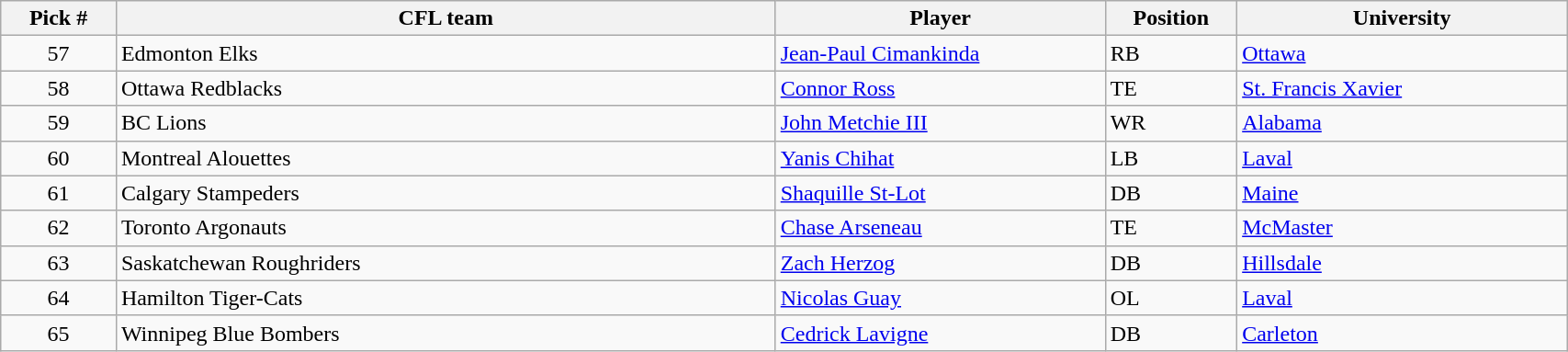<table class="wikitable" style="width: 90%">
<tr>
<th width=7%>Pick #</th>
<th width=40%>CFL team</th>
<th width=20%>Player</th>
<th width=8%>Position</th>
<th width=20%>University</th>
</tr>
<tr>
<td align=center>57</td>
<td>Edmonton Elks</td>
<td><a href='#'>Jean-Paul Cimankinda</a></td>
<td>RB</td>
<td><a href='#'>Ottawa</a></td>
</tr>
<tr>
<td align=center>58</td>
<td>Ottawa Redblacks</td>
<td><a href='#'>Connor Ross</a></td>
<td>TE</td>
<td><a href='#'>St. Francis Xavier</a></td>
</tr>
<tr>
<td align=center>59</td>
<td>BC Lions</td>
<td><a href='#'>John Metchie III</a></td>
<td>WR</td>
<td><a href='#'>Alabama</a></td>
</tr>
<tr>
<td align=center>60</td>
<td>Montreal Alouettes</td>
<td><a href='#'>Yanis Chihat</a></td>
<td>LB</td>
<td><a href='#'>Laval</a></td>
</tr>
<tr>
<td align=center>61</td>
<td>Calgary Stampeders</td>
<td><a href='#'>Shaquille St-Lot</a></td>
<td>DB</td>
<td><a href='#'>Maine</a></td>
</tr>
<tr>
<td align=center>62</td>
<td>Toronto Argonauts</td>
<td><a href='#'>Chase Arseneau</a></td>
<td>TE</td>
<td><a href='#'>McMaster</a></td>
</tr>
<tr>
<td align=center>63</td>
<td>Saskatchewan Roughriders</td>
<td><a href='#'>Zach Herzog</a></td>
<td>DB</td>
<td><a href='#'>Hillsdale</a></td>
</tr>
<tr>
<td align=center>64</td>
<td>Hamilton Tiger-Cats</td>
<td><a href='#'>Nicolas Guay</a></td>
<td>OL</td>
<td><a href='#'>Laval</a></td>
</tr>
<tr>
<td align=center>65</td>
<td>Winnipeg Blue Bombers</td>
<td><a href='#'>Cedrick Lavigne</a></td>
<td>DB</td>
<td><a href='#'>Carleton</a></td>
</tr>
</table>
